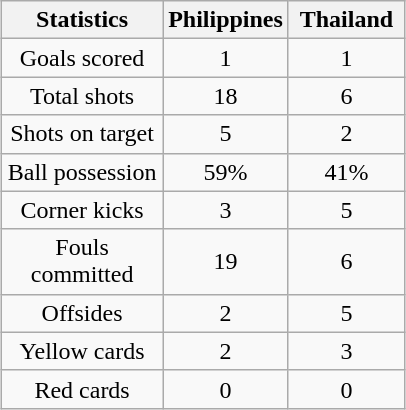<table class="wikitable" style="text-align:center;margin:auto;">
<tr>
<th scope=col width=100>Statistics</th>
<th scope=col width=70>Philippines</th>
<th scope=col width=70>Thailand</th>
</tr>
<tr>
<td>Goals scored</td>
<td>1</td>
<td>1</td>
</tr>
<tr>
<td>Total shots</td>
<td>18</td>
<td>6</td>
</tr>
<tr>
<td>Shots on target</td>
<td>5</td>
<td>2</td>
</tr>
<tr>
<td>Ball possession</td>
<td>59%</td>
<td>41%</td>
</tr>
<tr>
<td>Corner kicks</td>
<td>3</td>
<td>5</td>
</tr>
<tr>
<td>Fouls committed</td>
<td>19</td>
<td>6</td>
</tr>
<tr>
<td>Offsides</td>
<td>2</td>
<td>5</td>
</tr>
<tr>
<td>Yellow cards</td>
<td>2</td>
<td>3</td>
</tr>
<tr>
<td>Red cards</td>
<td>0</td>
<td>0</td>
</tr>
</table>
